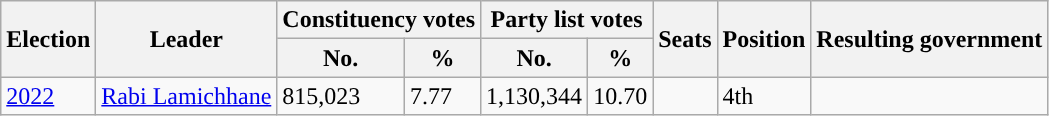<table class="wikitable">
<tr>
<th rowspan="2" style="background-color:">Election</th>
<th rowspan="2" style="background-color:">Leader</th>
<th colspan="2" style="background-color:">Constituency votes</th>
<th colspan="2" style="background-color:">Party list votes</th>
<th rowspan="2" style="background-color:">Seats</th>
<th rowspan="2" style="background-color:">Position</th>
<th rowspan="2" style="background-color:">Resulting government</th>
</tr>
<tr>
<th style="background-color:">No.</th>
<th style="background-color:">%</th>
<th style="background-color:">No.</th>
<th style="background-color:">%</th>
</tr>
<tr>
<td><a href='#'>2022</a></td>
<td><a href='#'>Rabi Lamichhane</a></td>
<td>815,023</td>
<td>7.77</td>
<td>1,130,344</td>
<td>10.70</td>
<td></td>
<td>4th</td>
<td></td>
</tr>
</table>
